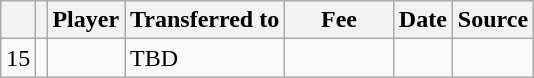<table class="wikitable plainrowheaders sortable">
<tr>
<th></th>
<th></th>
<th scope=col>Player</th>
<th>Transferred to</th>
<th !scope=col; style="width: 65px;">Fee</th>
<th scope=col>Date</th>
<th scope=col>Source</th>
</tr>
<tr>
<td align=center>15</td>
<td align=center></td>
<td></td>
<td>TBD</td>
<td></td>
<td></td>
<td></td>
</tr>
</table>
